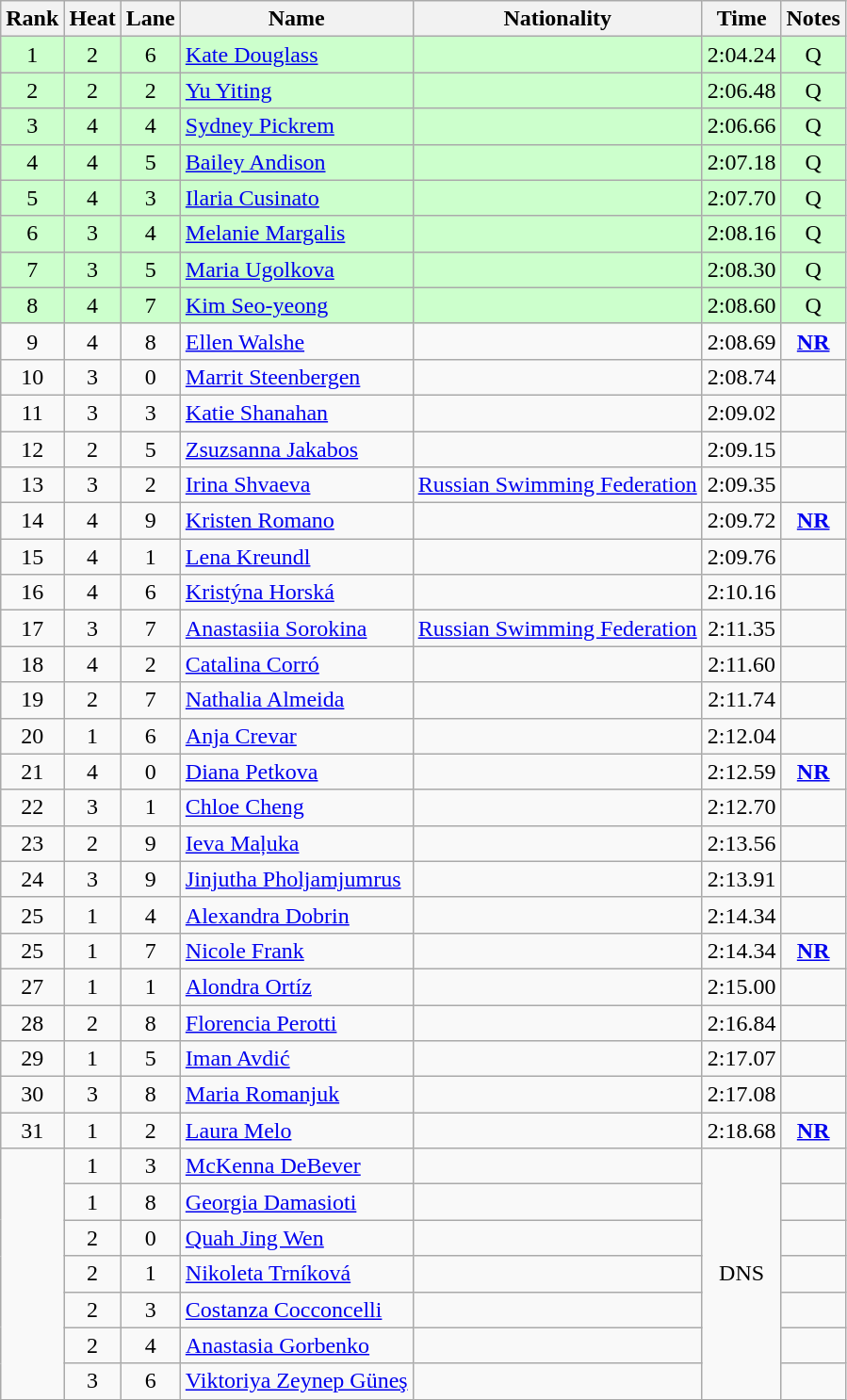<table class="wikitable sortable" style="text-align:center">
<tr>
<th>Rank</th>
<th>Heat</th>
<th>Lane</th>
<th>Name</th>
<th>Nationality</th>
<th>Time</th>
<th>Notes</th>
</tr>
<tr bgcolor=ccffcc>
<td>1</td>
<td>2</td>
<td>6</td>
<td align=left><a href='#'>Kate Douglass</a></td>
<td align=left></td>
<td>2:04.24</td>
<td>Q</td>
</tr>
<tr bgcolor=ccffcc>
<td>2</td>
<td>2</td>
<td>2</td>
<td align=left><a href='#'>Yu Yiting</a></td>
<td align=left></td>
<td>2:06.48</td>
<td>Q</td>
</tr>
<tr bgcolor=ccffcc>
<td>3</td>
<td>4</td>
<td>4</td>
<td align=left><a href='#'>Sydney Pickrem</a></td>
<td align=left></td>
<td>2:06.66</td>
<td>Q</td>
</tr>
<tr bgcolor=ccffcc>
<td>4</td>
<td>4</td>
<td>5</td>
<td align=left><a href='#'>Bailey Andison</a></td>
<td align=left></td>
<td>2:07.18</td>
<td>Q</td>
</tr>
<tr bgcolor=ccffcc>
<td>5</td>
<td>4</td>
<td>3</td>
<td align=left><a href='#'>Ilaria Cusinato</a></td>
<td align=left></td>
<td>2:07.70</td>
<td>Q</td>
</tr>
<tr bgcolor=ccffcc>
<td>6</td>
<td>3</td>
<td>4</td>
<td align=left><a href='#'>Melanie Margalis</a></td>
<td align=left></td>
<td>2:08.16</td>
<td>Q</td>
</tr>
<tr bgcolor=ccffcc>
<td>7</td>
<td>3</td>
<td>5</td>
<td align=left><a href='#'>Maria Ugolkova</a></td>
<td align=left></td>
<td>2:08.30</td>
<td>Q</td>
</tr>
<tr bgcolor=ccffcc>
<td>8</td>
<td>4</td>
<td>7</td>
<td align=left><a href='#'>Kim Seo-yeong</a></td>
<td align=left></td>
<td>2:08.60</td>
<td>Q</td>
</tr>
<tr>
<td>9</td>
<td>4</td>
<td>8</td>
<td align=left><a href='#'>Ellen Walshe</a></td>
<td align=left></td>
<td>2:08.69</td>
<td><strong><a href='#'>NR</a></strong></td>
</tr>
<tr>
<td>10</td>
<td>3</td>
<td>0</td>
<td align=left><a href='#'>Marrit Steenbergen</a></td>
<td align=left></td>
<td>2:08.74</td>
<td></td>
</tr>
<tr>
<td>11</td>
<td>3</td>
<td>3</td>
<td align=left><a href='#'>Katie Shanahan</a></td>
<td align=left></td>
<td>2:09.02</td>
<td></td>
</tr>
<tr>
<td>12</td>
<td>2</td>
<td>5</td>
<td align=left><a href='#'>Zsuzsanna Jakabos</a></td>
<td align=left></td>
<td>2:09.15</td>
<td></td>
</tr>
<tr>
<td>13</td>
<td>3</td>
<td>2</td>
<td align=left><a href='#'>Irina Shvaeva</a></td>
<td align=left><a href='#'>Russian Swimming Federation</a></td>
<td>2:09.35</td>
<td></td>
</tr>
<tr>
<td>14</td>
<td>4</td>
<td>9</td>
<td align=left><a href='#'>Kristen Romano</a></td>
<td align=left></td>
<td>2:09.72</td>
<td><strong><a href='#'>NR</a></strong></td>
</tr>
<tr>
<td>15</td>
<td>4</td>
<td>1</td>
<td align=left><a href='#'>Lena Kreundl</a></td>
<td align=left></td>
<td>2:09.76</td>
<td></td>
</tr>
<tr>
<td>16</td>
<td>4</td>
<td>6</td>
<td align=left><a href='#'>Kristýna Horská</a></td>
<td align=left></td>
<td>2:10.16</td>
<td></td>
</tr>
<tr>
<td>17</td>
<td>3</td>
<td>7</td>
<td align=left><a href='#'>Anastasiia Sorokina</a></td>
<td align=left><a href='#'>Russian Swimming Federation</a></td>
<td>2:11.35</td>
<td></td>
</tr>
<tr>
<td>18</td>
<td>4</td>
<td>2</td>
<td align=left><a href='#'>Catalina Corró</a></td>
<td align=left></td>
<td>2:11.60</td>
<td></td>
</tr>
<tr>
<td>19</td>
<td>2</td>
<td>7</td>
<td align=left><a href='#'>Nathalia Almeida</a></td>
<td align=left></td>
<td>2:11.74</td>
<td></td>
</tr>
<tr>
<td>20</td>
<td>1</td>
<td>6</td>
<td align=left><a href='#'>Anja Crevar</a></td>
<td align=left></td>
<td>2:12.04</td>
<td></td>
</tr>
<tr>
<td>21</td>
<td>4</td>
<td>0</td>
<td align=left><a href='#'>Diana Petkova</a></td>
<td align=left></td>
<td>2:12.59</td>
<td><strong><a href='#'>NR</a></strong></td>
</tr>
<tr>
<td>22</td>
<td>3</td>
<td>1</td>
<td align=left><a href='#'>Chloe Cheng</a></td>
<td align=left></td>
<td>2:12.70</td>
<td></td>
</tr>
<tr>
<td>23</td>
<td>2</td>
<td>9</td>
<td align=left><a href='#'>Ieva Maļuka</a></td>
<td align=left></td>
<td>2:13.56</td>
<td></td>
</tr>
<tr>
<td>24</td>
<td>3</td>
<td>9</td>
<td align=left><a href='#'>Jinjutha Pholjamjumrus</a></td>
<td align=left></td>
<td>2:13.91</td>
<td></td>
</tr>
<tr>
<td>25</td>
<td>1</td>
<td>4</td>
<td align=left><a href='#'>Alexandra Dobrin</a></td>
<td align=left></td>
<td>2:14.34</td>
<td></td>
</tr>
<tr>
<td>25</td>
<td>1</td>
<td>7</td>
<td align=left><a href='#'>Nicole Frank</a></td>
<td align=left></td>
<td>2:14.34</td>
<td><strong><a href='#'>NR</a></strong></td>
</tr>
<tr>
<td>27</td>
<td>1</td>
<td>1</td>
<td align=left><a href='#'>Alondra Ortíz</a></td>
<td align=left></td>
<td>2:15.00</td>
<td></td>
</tr>
<tr>
<td>28</td>
<td>2</td>
<td>8</td>
<td align=left><a href='#'>Florencia Perotti</a></td>
<td align=left></td>
<td>2:16.84</td>
<td></td>
</tr>
<tr>
<td>29</td>
<td>1</td>
<td>5</td>
<td align=left><a href='#'>Iman Avdić</a></td>
<td align=left></td>
<td>2:17.07</td>
<td></td>
</tr>
<tr>
<td>30</td>
<td>3</td>
<td>8</td>
<td align=left><a href='#'>Maria Romanjuk</a></td>
<td align=left></td>
<td>2:17.08</td>
<td></td>
</tr>
<tr>
<td>31</td>
<td>1</td>
<td>2</td>
<td align=left><a href='#'>Laura Melo</a></td>
<td align=left></td>
<td>2:18.68</td>
<td><strong><a href='#'>NR</a></strong></td>
</tr>
<tr>
<td rowspan=7></td>
<td>1</td>
<td>3</td>
<td align=left><a href='#'>McKenna DeBever</a></td>
<td align=left></td>
<td rowspan=7>DNS</td>
<td></td>
</tr>
<tr>
<td>1</td>
<td>8</td>
<td align=left><a href='#'>Georgia Damasioti</a></td>
<td align=left></td>
<td></td>
</tr>
<tr>
<td>2</td>
<td>0</td>
<td align=left><a href='#'>Quah Jing Wen</a></td>
<td align=left></td>
<td></td>
</tr>
<tr>
<td>2</td>
<td>1</td>
<td align=left><a href='#'>Nikoleta Trníková</a></td>
<td align=left></td>
<td></td>
</tr>
<tr>
<td>2</td>
<td>3</td>
<td align=left><a href='#'>Costanza Cocconcelli</a></td>
<td align=left></td>
<td></td>
</tr>
<tr>
<td>2</td>
<td>4</td>
<td align=left><a href='#'>Anastasia Gorbenko</a></td>
<td align=left></td>
<td></td>
</tr>
<tr>
<td>3</td>
<td>6</td>
<td align=left><a href='#'>Viktoriya Zeynep Güneş</a></td>
<td align=left></td>
<td></td>
</tr>
</table>
